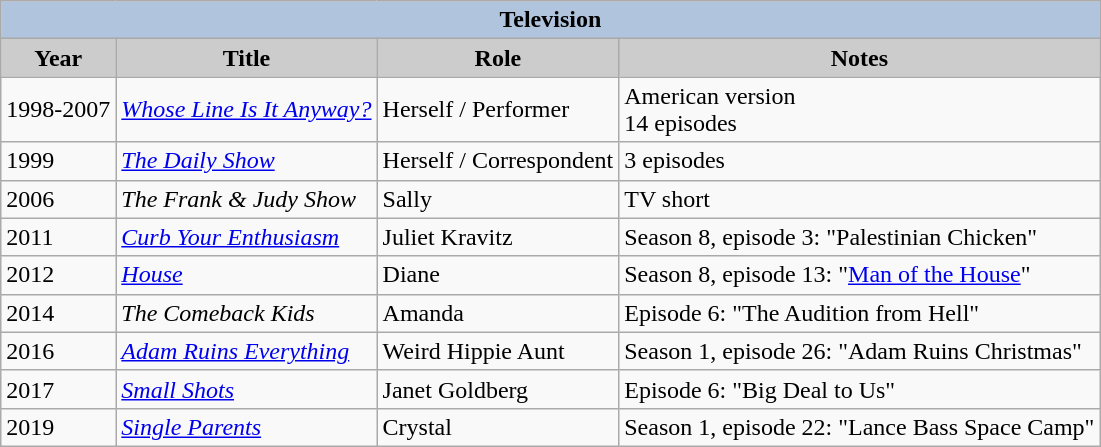<table class="wikitable">
<tr>
<th colspan=4 style="background:#B0C4DE;">Television</th>
</tr>
<tr>
<th style="background: #CCCCCC;">Year</th>
<th style="background: #CCCCCC;">Title</th>
<th style="background: #CCCCCC;">Role</th>
<th style="background: #CCCCCC;">Notes</th>
</tr>
<tr>
<td>1998-2007</td>
<td><em><a href='#'>Whose Line Is It Anyway?</a></em></td>
<td>Herself / Performer</td>
<td>American version<br> 14 episodes</td>
</tr>
<tr>
<td>1999</td>
<td><em><a href='#'>The Daily Show</a></em></td>
<td>Herself / Correspondent</td>
<td>3 episodes</td>
</tr>
<tr>
<td>2006</td>
<td><em>The Frank & Judy Show</em></td>
<td>Sally</td>
<td>TV short</td>
</tr>
<tr>
<td>2011</td>
<td><em><a href='#'>Curb Your Enthusiasm</a></em></td>
<td>Juliet Kravitz</td>
<td>Season 8, episode 3: "Palestinian Chicken"</td>
</tr>
<tr>
<td>2012</td>
<td><em><a href='#'>House</a></em></td>
<td>Diane</td>
<td>Season 8, episode 13: "<a href='#'>Man of the House</a>"</td>
</tr>
<tr>
<td>2014</td>
<td><em>The Comeback Kids</em></td>
<td>Amanda</td>
<td>Episode 6: "The Audition from Hell"</td>
</tr>
<tr>
<td>2016</td>
<td><em><a href='#'>Adam Ruins Everything</a></em></td>
<td>Weird Hippie Aunt</td>
<td>Season 1, episode 26: "Adam Ruins Christmas"</td>
</tr>
<tr>
<td>2017</td>
<td><em><a href='#'>Small Shots</a></em></td>
<td>Janet Goldberg</td>
<td>Episode 6: "Big Deal to Us"</td>
</tr>
<tr>
<td>2019</td>
<td><em><a href='#'>Single Parents</a></em></td>
<td>Crystal</td>
<td>Season 1, episode 22: "Lance Bass Space Camp"</td>
</tr>
</table>
